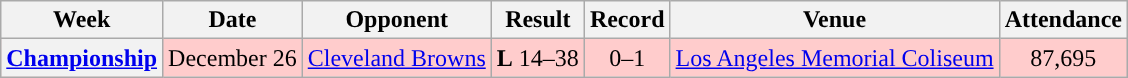<table class="wikitable" style="text-align:center">
<tr>
<th>Week</th>
<th>Date</th>
<th>Opponent</th>
<th>Result</th>
<th>Record</th>
<th>Venue</th>
<th>Attendance</th>
</tr>
<tr style="background:#fcc">
<th><a href='#'>Championship</a></th>
<td>December 26</td>
<td><a href='#'>Cleveland Browns</a></td>
<td><strong>L</strong> 14–38</td>
<td>0–1</td>
<td><a href='#'>Los Angeles Memorial Coliseum</a></td>
<td>87,695</td>
</tr>
</table>
